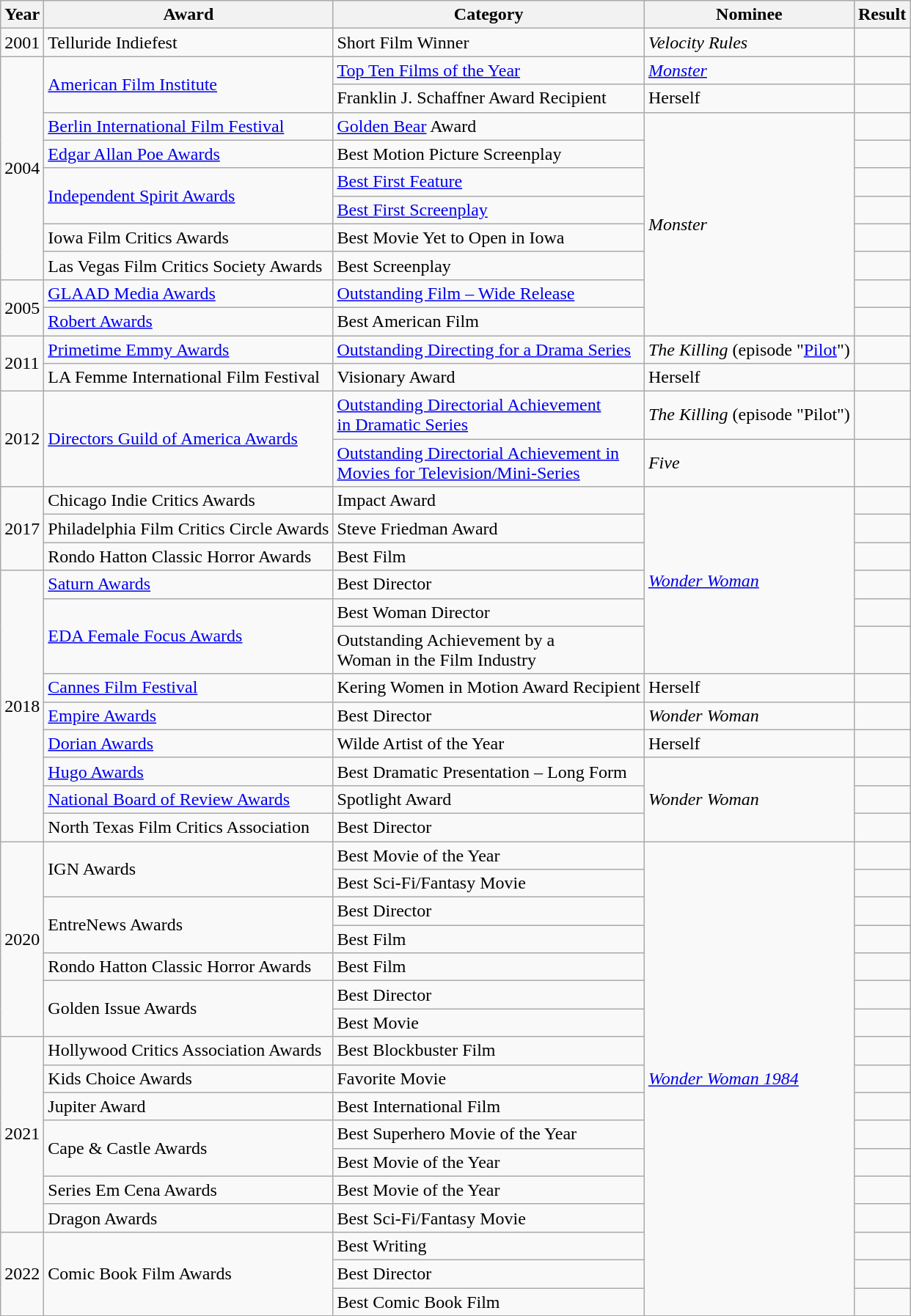<table class="wikitable sortable">
<tr>
<th>Year</th>
<th>Award</th>
<th>Category</th>
<th>Nominee</th>
<th>Result</th>
</tr>
<tr>
<td>2001</td>
<td>Telluride Indiefest</td>
<td>Short Film Winner</td>
<td><em>Velocity Rules</em></td>
<td></td>
</tr>
<tr>
<td rowspan=8>2004</td>
<td rowspan=2><a href='#'>American Film Institute</a></td>
<td><a href='#'>Top Ten Films of the Year</a></td>
<td><em><a href='#'>Monster</a></em></td>
<td></td>
</tr>
<tr>
<td>Franklin J. Schaffner Award Recipient</td>
<td>Herself</td>
<td></td>
</tr>
<tr>
<td><a href='#'>Berlin International Film Festival</a></td>
<td><a href='#'>Golden Bear</a> Award</td>
<td rowspan=8><em>Monster</em></td>
<td></td>
</tr>
<tr>
<td><a href='#'>Edgar Allan Poe Awards</a></td>
<td>Best Motion Picture Screenplay</td>
<td></td>
</tr>
<tr>
<td rowspan=2><a href='#'>Independent Spirit Awards</a></td>
<td><a href='#'>Best First Feature</a></td>
<td></td>
</tr>
<tr>
<td><a href='#'>Best First Screenplay</a></td>
<td></td>
</tr>
<tr>
<td>Iowa Film Critics Awards</td>
<td>Best Movie Yet to Open in Iowa</td>
<td></td>
</tr>
<tr>
<td>Las Vegas Film Critics Society Awards</td>
<td>Best Screenplay</td>
<td></td>
</tr>
<tr>
<td rowspan=2>2005</td>
<td><a href='#'>GLAAD Media Awards</a></td>
<td><a href='#'>Outstanding Film – Wide Release</a></td>
<td></td>
</tr>
<tr>
<td><a href='#'>Robert Awards</a></td>
<td>Best American Film</td>
<td></td>
</tr>
<tr>
<td rowspan=2>2011</td>
<td><a href='#'>Primetime Emmy Awards</a></td>
<td><a href='#'>Outstanding Directing for a Drama Series</a></td>
<td><em>The Killing</em> (episode "<a href='#'>Pilot</a>")</td>
<td></td>
</tr>
<tr>
<td>LA Femme International Film Festival</td>
<td>Visionary Award</td>
<td>Herself</td>
<td></td>
</tr>
<tr>
<td rowspan=2>2012</td>
<td rowspan=2><a href='#'>Directors Guild of America Awards</a></td>
<td><a href='#'>Outstanding Directorial Achievement<br>in Dramatic Series</a></td>
<td><em>The Killing</em> (episode "Pilot")</td>
<td></td>
</tr>
<tr>
<td><a href='#'>Outstanding Directorial Achievement in<br>Movies for Television/Mini-Series</a></td>
<td><em>Five</em></td>
<td></td>
</tr>
<tr>
<td rowspan=3>2017</td>
<td>Chicago Indie Critics Awards</td>
<td>Impact Award</td>
<td rowspan=6><em><a href='#'>Wonder Woman</a></em></td>
<td></td>
</tr>
<tr>
<td>Philadelphia Film Critics Circle Awards</td>
<td>Steve Friedman Award</td>
<td></td>
</tr>
<tr>
<td>Rondo Hatton Classic Horror Awards</td>
<td>Best Film</td>
<td></td>
</tr>
<tr>
<td rowspan=9>2018</td>
<td><a href='#'>Saturn Awards</a></td>
<td>Best Director</td>
<td></td>
</tr>
<tr>
<td rowspan=2><a href='#'>EDA Female Focus Awards</a></td>
<td>Best Woman Director</td>
<td></td>
</tr>
<tr>
<td>Outstanding Achievement by a<br>Woman in the Film Industry</td>
<td></td>
</tr>
<tr>
<td><a href='#'>Cannes Film Festival</a></td>
<td>Kering Women in Motion Award Recipient</td>
<td>Herself</td>
<td></td>
</tr>
<tr>
<td><a href='#'>Empire Awards</a></td>
<td>Best Director</td>
<td><em>Wonder Woman</em></td>
<td></td>
</tr>
<tr>
<td><a href='#'>Dorian Awards</a></td>
<td>Wilde Artist of the Year</td>
<td>Herself</td>
<td></td>
</tr>
<tr>
<td><a href='#'>Hugo Awards</a></td>
<td>Best Dramatic Presentation – Long Form</td>
<td rowspan=3><em>Wonder Woman</em></td>
<td></td>
</tr>
<tr>
<td><a href='#'>National Board of Review Awards</a></td>
<td>Spotlight Award<br></td>
<td></td>
</tr>
<tr>
<td>North Texas Film Critics Association</td>
<td>Best Director</td>
<td></td>
</tr>
<tr>
<td rowspan=7>2020</td>
<td rowspan=2>IGN Awards</td>
<td>Best Movie of the Year</td>
<td rowspan=17><em><a href='#'>Wonder Woman 1984</a></em></td>
<td></td>
</tr>
<tr>
<td>Best Sci-Fi/Fantasy Movie</td>
<td></td>
</tr>
<tr>
<td rowspan=2>EntreNews Awards</td>
<td>Best Director</td>
<td></td>
</tr>
<tr>
<td>Best Film</td>
<td></td>
</tr>
<tr>
<td>Rondo Hatton Classic Horror Awards</td>
<td>Best Film</td>
<td></td>
</tr>
<tr>
<td rowspan=2>Golden Issue Awards</td>
<td>Best Director</td>
<td></td>
</tr>
<tr>
<td>Best Movie</td>
<td></td>
</tr>
<tr>
<td rowspan=7>2021</td>
<td>Hollywood Critics Association Awards</td>
<td>Best Blockbuster Film</td>
<td></td>
</tr>
<tr>
<td>Kids Choice Awards</td>
<td>Favorite Movie</td>
<td></td>
</tr>
<tr>
<td>Jupiter Award</td>
<td>Best International Film</td>
<td></td>
</tr>
<tr>
<td rowspan=2>Cape & Castle Awards</td>
<td>Best Superhero Movie of the Year</td>
<td></td>
</tr>
<tr>
<td>Best Movie of the Year</td>
<td></td>
</tr>
<tr>
<td>Series Em Cena Awards</td>
<td>Best Movie of the Year</td>
<td></td>
</tr>
<tr>
<td>Dragon Awards</td>
<td>Best Sci-Fi/Fantasy Movie</td>
<td></td>
</tr>
<tr>
<td rowspan=3>2022</td>
<td rowspan=3>Comic Book Film Awards</td>
<td>Best Writing</td>
<td></td>
</tr>
<tr>
<td>Best Director</td>
<td></td>
</tr>
<tr>
<td>Best Comic Book Film</td>
<td></td>
</tr>
<tr>
</tr>
</table>
